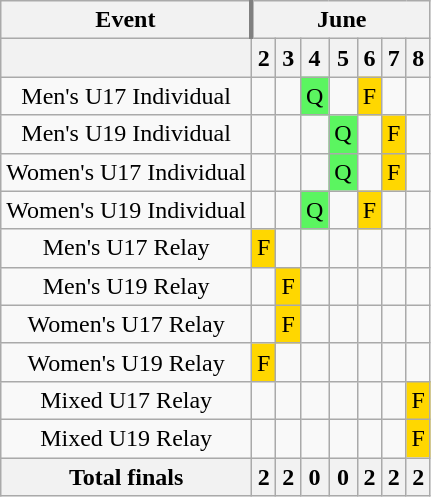<table class=wikitable style="text-align:center">
<tr>
<th>Event</th>
<th colspan=7 style="border-left: 3px solid grey;">June</th>
</tr>
<tr>
<th></th>
<th>2</th>
<th>3</th>
<th>4</th>
<th>5</th>
<th>6</th>
<th>7</th>
<th>8</th>
</tr>
<tr>
<td>Men's U17 Individual</td>
<td></td>
<td></td>
<td bgcolor=5BF560>Q</td>
<td></td>
<td bgcolor=gold>F</td>
<td></td>
<td></td>
</tr>
<tr>
<td>Men's U19 Individual</td>
<td></td>
<td></td>
<td></td>
<td bgcolor=5BF560>Q</td>
<td></td>
<td bgcolor=gold>F</td>
<td></td>
</tr>
<tr>
<td>Women's U17 Individual</td>
<td></td>
<td></td>
<td></td>
<td bgcolor=5BF560>Q</td>
<td></td>
<td bgcolor=gold>F</td>
<td></td>
</tr>
<tr>
<td>Women's U19 Individual</td>
<td></td>
<td></td>
<td bgcolor=5BF560>Q</td>
<td></td>
<td bgcolor=gold>F</td>
<td></td>
<td></td>
</tr>
<tr>
<td>Men's U17 Relay</td>
<td bgcolor=gold>F</td>
<td></td>
<td></td>
<td></td>
<td></td>
<td></td>
<td></td>
</tr>
<tr>
<td>Men's U19 Relay</td>
<td></td>
<td bgcolor=gold>F</td>
<td></td>
<td></td>
<td></td>
<td></td>
<td></td>
</tr>
<tr>
<td>Women's U17 Relay</td>
<td></td>
<td bgcolor=gold>F</td>
<td></td>
<td></td>
<td></td>
<td></td>
<td></td>
</tr>
<tr>
<td>Women's U19 Relay</td>
<td bgcolor=gold>F</td>
<td></td>
<td></td>
<td></td>
<td></td>
<td></td>
<td></td>
</tr>
<tr>
<td>Mixed U17 Relay</td>
<td></td>
<td></td>
<td></td>
<td></td>
<td></td>
<td></td>
<td bgcolor=gold>F</td>
</tr>
<tr>
<td>Mixed U19 Relay</td>
<td></td>
<td></td>
<td></td>
<td></td>
<td></td>
<td></td>
<td bgcolor=gold>F</td>
</tr>
<tr>
<th>Total finals</th>
<th>2</th>
<th>2</th>
<th>0</th>
<th>0</th>
<th>2</th>
<th>2</th>
<th>2</th>
</tr>
</table>
